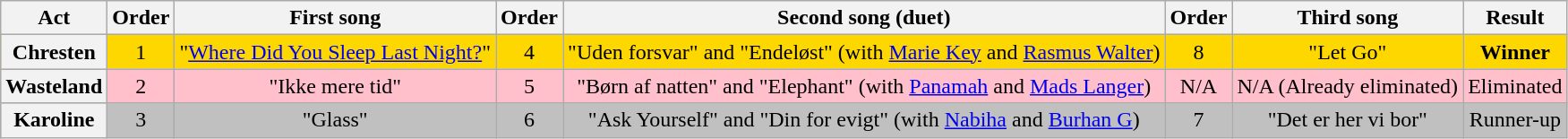<table class="wikitable plainrowheaders" style="text-align:center;">
<tr>
<th>Act</th>
<th>Order</th>
<th>First song</th>
<th>Order</th>
<th>Second song (duet)</th>
<th>Order</th>
<th>Third song</th>
<th>Result</th>
</tr>
<tr style="background:gold;">
<th scope=row>Chresten</th>
<td>1</td>
<td>"<a href='#'>Where Did You Sleep Last Night?</a>"</td>
<td>4</td>
<td>"Uden forsvar" and "Endeløst" (with <a href='#'>Marie Key</a> and <a href='#'>Rasmus Walter</a>)</td>
<td>8</td>
<td>"Let Go"</td>
<td><strong>Winner</strong></td>
</tr>
<tr style="background:pink;">
<th scope=row>Wasteland</th>
<td>2</td>
<td>"Ikke mere tid"</td>
<td>5</td>
<td>"Børn af natten" and "Elephant" (with <a href='#'>Panamah</a> and <a href='#'>Mads Langer</a>)</td>
<td>N/A</td>
<td>N/A (Already eliminated)</td>
<td>Eliminated</td>
</tr>
<tr style="background:silver;">
<th scope=row>Karoline</th>
<td>3</td>
<td>"Glass"</td>
<td>6</td>
<td>"Ask Yourself" and "Din for evigt" (with <a href='#'>Nabiha</a> and <a href='#'>Burhan G</a>)</td>
<td>7</td>
<td>"Det er her vi bor"</td>
<td>Runner-up</td>
</tr>
</table>
